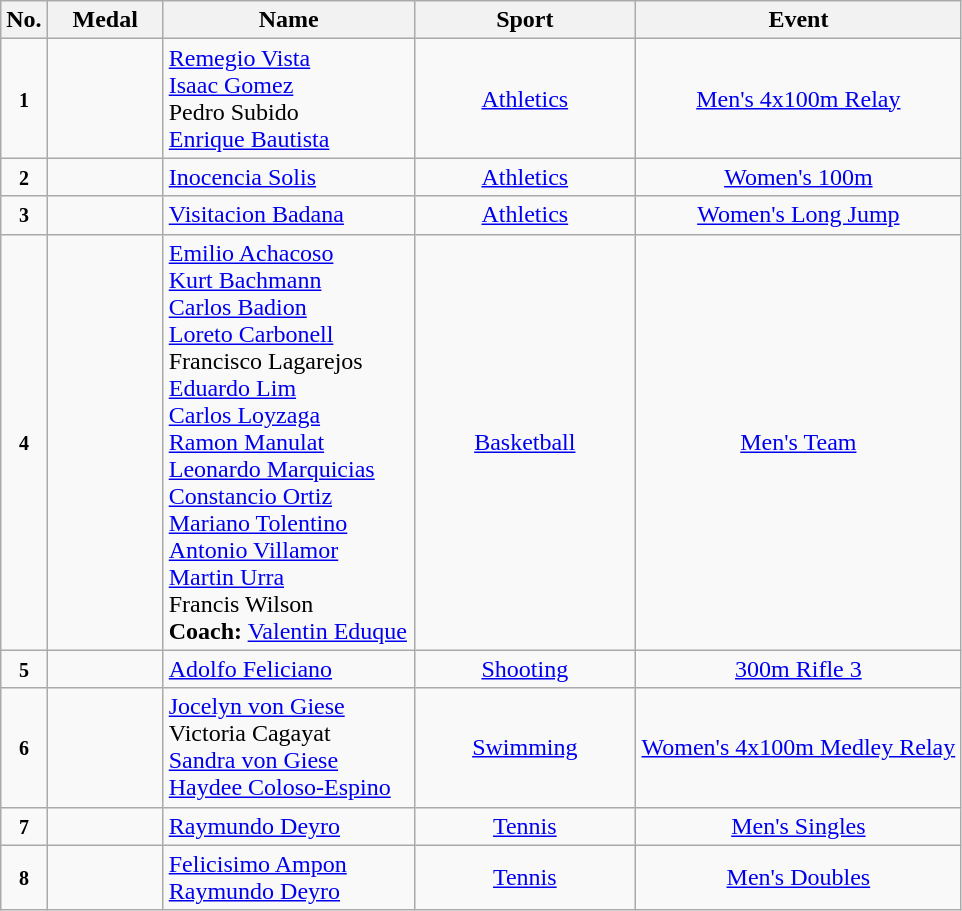<table class="wikitable" style="font-size:100%; text-align:center;">
<tr>
<th width="10">No.</th>
<th width="70">Medal</th>
<th width="160">Name</th>
<th width="140">Sport</th>
<th width="210">Event</th>
</tr>
<tr>
<td><small><strong>1</strong></small></td>
<td></td>
<td align=left><a href='#'>Remegio Vista</a><br><a href='#'>Isaac Gomez</a><br>Pedro Subido<br><a href='#'>Enrique Bautista</a></td>
<td> <a href='#'>Athletics</a></td>
<td><a href='#'>Men's 4x100m Relay</a></td>
</tr>
<tr>
<td><small><strong>2</strong></small></td>
<td></td>
<td align=left><a href='#'>Inocencia Solis</a></td>
<td> <a href='#'>Athletics</a></td>
<td><a href='#'>Women's 100m</a></td>
</tr>
<tr>
<td><small><strong>3</strong></small></td>
<td></td>
<td align=left><a href='#'>Visitacion Badana</a></td>
<td> <a href='#'>Athletics</a></td>
<td><a href='#'>Women's Long Jump</a></td>
</tr>
<tr>
<td><small><strong>4</strong></small></td>
<td></td>
<td align=left><a href='#'>Emilio Achacoso</a><br><a href='#'>Kurt Bachmann</a><br><a href='#'>Carlos Badion</a><br><a href='#'>Loreto Carbonell</a><br>Francisco Lagarejos<br><a href='#'>Eduardo Lim</a><br><a href='#'>Carlos Loyzaga</a><br><a href='#'>Ramon Manulat</a><br><a href='#'>Leonardo Marquicias</a><br><a href='#'>Constancio Ortiz</a><br><a href='#'>Mariano Tolentino</a><br><a href='#'>Antonio Villamor</a><br><a href='#'>Martin Urra</a><br>Francis Wilson<br><strong>Coach:</strong> <a href='#'>Valentin Eduque</a></td>
<td> <a href='#'>Basketball</a></td>
<td><a href='#'>Men's Team</a></td>
</tr>
<tr>
<td><small><strong>5</strong></small></td>
<td></td>
<td align=left><a href='#'>Adolfo Feliciano</a></td>
<td> <a href='#'>Shooting</a></td>
<td><a href='#'>300m Rifle 3</a></td>
</tr>
<tr>
<td><small><strong>6</strong></small></td>
<td></td>
<td align=left><a href='#'>Jocelyn von Giese</a><br>Victoria Cagayat<br><a href='#'>Sandra von Giese</a><br><a href='#'>Haydee Coloso-Espino</a></td>
<td> <a href='#'>Swimming</a></td>
<td><a href='#'>Women's 4x100m Medley Relay</a></td>
</tr>
<tr>
<td><small><strong>7</strong></small></td>
<td></td>
<td align=left><a href='#'>Raymundo Deyro</a></td>
<td> <a href='#'>Tennis</a></td>
<td><a href='#'>Men's Singles</a></td>
</tr>
<tr>
<td><small><strong>8</strong></small></td>
<td></td>
<td align=left><a href='#'>Felicisimo Ampon</a><br><a href='#'>Raymundo Deyro</a></td>
<td> <a href='#'>Tennis</a></td>
<td><a href='#'>Men's Doubles</a></td>
</tr>
</table>
